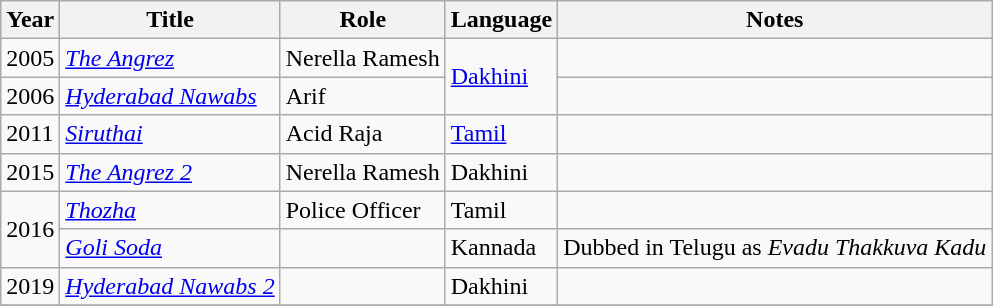<table class="wikitable">
<tr>
<th>Year</th>
<th>Title</th>
<th>Role</th>
<th>Language</th>
<th>Notes</th>
</tr>
<tr>
<td>2005</td>
<td><em><a href='#'>The Angrez</a></em></td>
<td>Nerella Ramesh</td>
<td rowspan="2"><a href='#'>Dakhini</a></td>
</tr>
<tr>
<td>2006</td>
<td><em><a href='#'>Hyderabad Nawabs</a></em></td>
<td>Arif</td>
<td></td>
</tr>
<tr>
<td>2011</td>
<td><em><a href='#'>Siruthai</a></em></td>
<td>Acid Raja</td>
<td><a href='#'>Tamil</a></td>
<td></td>
</tr>
<tr>
<td>2015</td>
<td><em><a href='#'>The Angrez 2</a></em></td>
<td>Nerella Ramesh</td>
<td>Dakhini</td>
</tr>
<tr>
<td rowspan="2">2016</td>
<td><em><a href='#'>Thozha</a></em></td>
<td>Police Officer</td>
<td>Tamil</td>
<td></td>
</tr>
<tr>
<td><em><a href='#'>Goli Soda</a></em></td>
<td></td>
<td>Kannada</td>
<td>Dubbed in Telugu as <em>Evadu Thakkuva Kadu</em></td>
</tr>
<tr>
<td>2019</td>
<td><em><a href='#'>Hyderabad Nawabs 2</a></em></td>
<td></td>
<td>Dakhini</td>
<td></td>
</tr>
<tr>
</tr>
</table>
